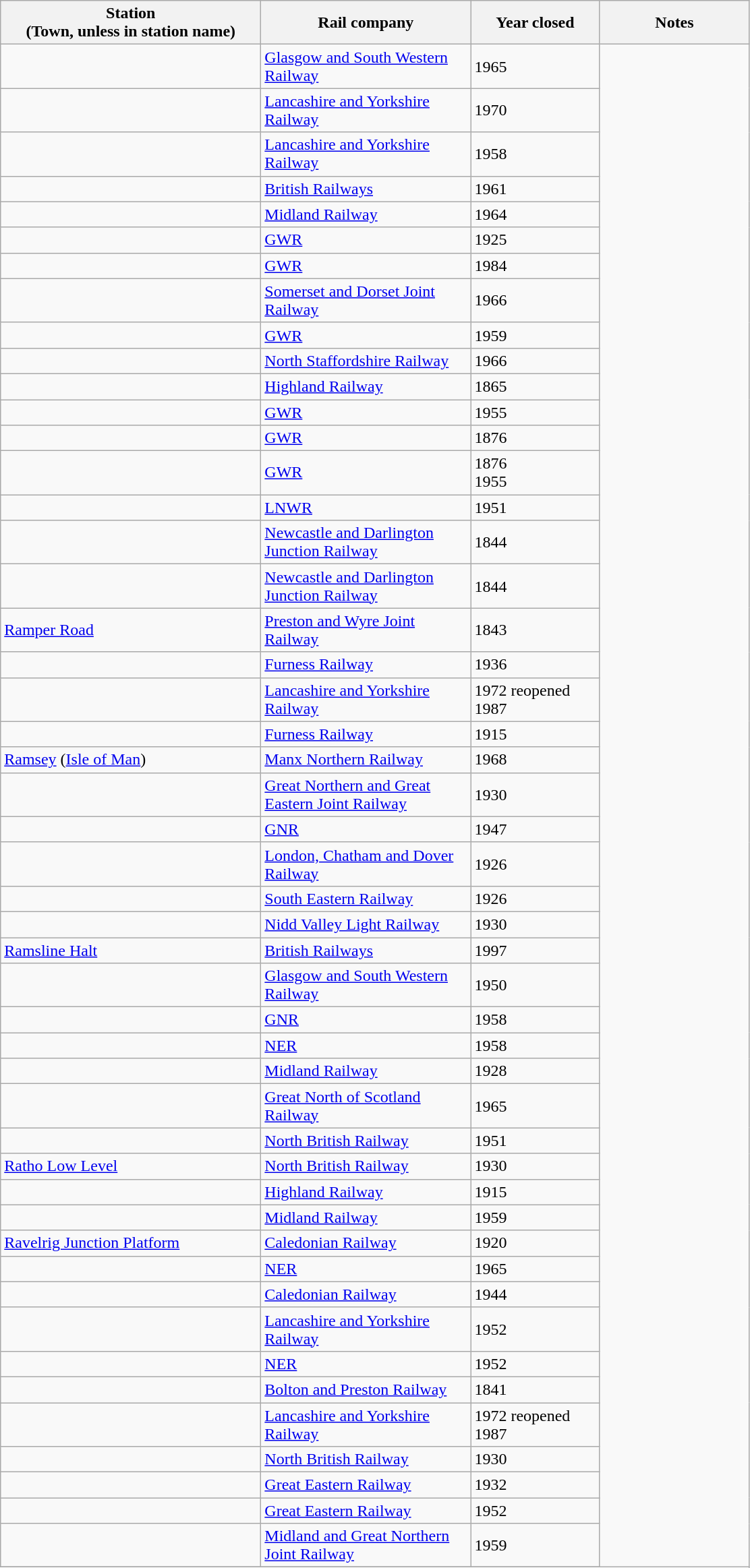<table class="wikitable sortable">
<tr>
<th style="width:250px">Station<br>(Town, unless in station name)</th>
<th style="width:200px">Rail company</th>
<th style="width:120px">Year closed</th>
<th style="width:20%">Notes</th>
</tr>
<tr>
<td></td>
<td><a href='#'>Glasgow and South Western Railway</a></td>
<td>1965</td>
</tr>
<tr>
<td></td>
<td><a href='#'>Lancashire and Yorkshire Railway</a></td>
<td>1970</td>
</tr>
<tr>
<td></td>
<td><a href='#'>Lancashire and Yorkshire Railway</a></td>
<td>1958</td>
</tr>
<tr>
<td></td>
<td><a href='#'>British Railways</a></td>
<td>1961</td>
</tr>
<tr>
<td></td>
<td><a href='#'>Midland Railway</a></td>
<td>1964</td>
</tr>
<tr>
<td></td>
<td><a href='#'>GWR</a></td>
<td>1925</td>
</tr>
<tr>
<td></td>
<td><a href='#'>GWR</a></td>
<td>1984</td>
</tr>
<tr>
<td></td>
<td><a href='#'>Somerset and Dorset Joint Railway</a></td>
<td>1966</td>
</tr>
<tr>
<td></td>
<td><a href='#'>GWR</a></td>
<td>1959</td>
</tr>
<tr>
<td></td>
<td><a href='#'>North Staffordshire Railway</a></td>
<td>1966</td>
</tr>
<tr>
<td></td>
<td><a href='#'>Highland Railway</a></td>
<td>1865</td>
</tr>
<tr>
<td></td>
<td><a href='#'>GWR</a></td>
<td>1955</td>
</tr>
<tr>
<td></td>
<td><a href='#'>GWR</a></td>
<td>1876</td>
</tr>
<tr>
<td></td>
<td><a href='#'>GWR</a></td>
<td>1876<br>1955</td>
</tr>
<tr>
<td></td>
<td><a href='#'>LNWR</a></td>
<td>1951</td>
</tr>
<tr>
<td></td>
<td><a href='#'>Newcastle and Darlington Junction Railway</a></td>
<td>1844</td>
</tr>
<tr>
<td></td>
<td><a href='#'>Newcastle and Darlington Junction Railway</a></td>
<td>1844</td>
</tr>
<tr>
<td><a href='#'>Ramper Road</a></td>
<td><a href='#'>Preston and Wyre Joint Railway</a></td>
<td>1843</td>
</tr>
<tr>
<td></td>
<td><a href='#'>Furness Railway</a></td>
<td>1936</td>
</tr>
<tr>
<td></td>
<td><a href='#'>Lancashire and Yorkshire Railway</a></td>
<td>1972 reopened 1987</td>
</tr>
<tr>
<td></td>
<td><a href='#'>Furness Railway</a></td>
<td>1915</td>
</tr>
<tr>
<td><a href='#'>Ramsey</a> (<a href='#'>Isle of Man</a>)</td>
<td><a href='#'>Manx Northern Railway</a></td>
<td>1968</td>
</tr>
<tr>
<td></td>
<td><a href='#'>Great Northern and Great Eastern Joint Railway</a></td>
<td>1930</td>
</tr>
<tr>
<td></td>
<td><a href='#'>GNR</a></td>
<td>1947</td>
</tr>
<tr>
<td></td>
<td><a href='#'>London, Chatham and Dover Railway</a></td>
<td>1926</td>
</tr>
<tr>
<td></td>
<td><a href='#'>South Eastern Railway</a></td>
<td>1926</td>
</tr>
<tr>
<td></td>
<td><a href='#'>Nidd Valley Light Railway</a></td>
<td>1930</td>
</tr>
<tr>
<td><a href='#'>Ramsline Halt</a></td>
<td><a href='#'>British Railways</a></td>
<td>1997</td>
</tr>
<tr>
<td></td>
<td><a href='#'>Glasgow and South Western Railway</a></td>
<td>1950</td>
</tr>
<tr>
<td></td>
<td><a href='#'>GNR</a></td>
<td>1958</td>
</tr>
<tr>
<td></td>
<td><a href='#'>NER</a></td>
<td>1958</td>
</tr>
<tr>
<td></td>
<td><a href='#'>Midland Railway</a></td>
<td>1928</td>
</tr>
<tr>
<td></td>
<td><a href='#'>Great North of Scotland Railway</a></td>
<td>1965</td>
</tr>
<tr>
<td></td>
<td><a href='#'>North British Railway</a></td>
<td>1951</td>
</tr>
<tr>
<td><a href='#'>Ratho Low Level</a></td>
<td><a href='#'>North British Railway</a></td>
<td>1930</td>
</tr>
<tr>
<td></td>
<td><a href='#'>Highland Railway</a></td>
<td>1915</td>
</tr>
<tr>
<td></td>
<td><a href='#'>Midland Railway</a></td>
<td>1959</td>
</tr>
<tr>
<td><a href='#'>Ravelrig Junction Platform</a></td>
<td><a href='#'>Caledonian Railway</a></td>
<td>1920</td>
</tr>
<tr>
<td></td>
<td><a href='#'>NER</a></td>
<td>1965</td>
</tr>
<tr>
<td></td>
<td><a href='#'>Caledonian Railway</a></td>
<td>1944</td>
</tr>
<tr>
<td></td>
<td><a href='#'>Lancashire and Yorkshire Railway</a></td>
<td>1952</td>
</tr>
<tr>
<td></td>
<td><a href='#'>NER</a></td>
<td>1952</td>
</tr>
<tr>
<td></td>
<td><a href='#'>Bolton and Preston Railway</a></td>
<td>1841</td>
</tr>
<tr>
<td></td>
<td><a href='#'>Lancashire and Yorkshire Railway</a></td>
<td>1972 reopened 1987</td>
</tr>
<tr>
<td></td>
<td><a href='#'>North British Railway</a></td>
<td>1930</td>
</tr>
<tr>
<td></td>
<td><a href='#'>Great Eastern Railway</a></td>
<td>1932</td>
</tr>
<tr>
<td></td>
<td><a href='#'>Great Eastern Railway</a></td>
<td>1952</td>
</tr>
<tr>
<td></td>
<td><a href='#'>Midland and Great Northern Joint Railway</a></td>
<td>1959</td>
</tr>
<tr>
</tr>
</table>
